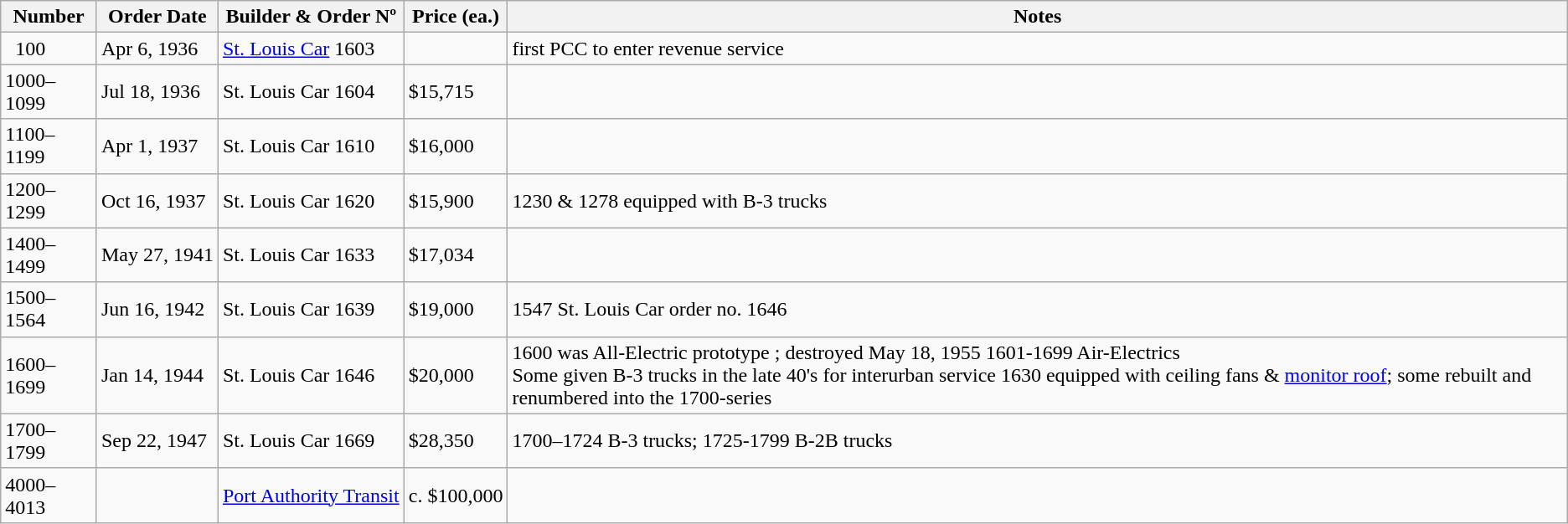<table class="wikitable">
<tr>
<th>Number</th>
<th>Order Date</th>
<th>Builder & Order Nº</th>
<th>Price (ea.)</th>
<th>Notes</th>
</tr>
<tr>
<td>  100</td>
<td>Apr 6, 1936</td>
<td><a href='#'>St. Louis Car</a> 1603</td>
<td></td>
<td>first PCC to enter revenue service</td>
</tr>
<tr>
<td>1000–1099</td>
<td>Jul 18, 1936</td>
<td>St. Louis Car 1604</td>
<td>$15,715</td>
<td></td>
</tr>
<tr>
<td>1100–1199</td>
<td>Apr 1, 1937</td>
<td>St. Louis Car 1610</td>
<td>$16,000</td>
<td></td>
</tr>
<tr>
<td>1200–1299</td>
<td>Oct 16, 1937</td>
<td>St. Louis Car 1620</td>
<td>$15,900</td>
<td>1230 & 1278 equipped with B-3 trucks</td>
</tr>
<tr>
<td>1400–1499</td>
<td nowrap>May 27, 1941</td>
<td>St. Louis Car 1633</td>
<td>$17,034</td>
<td></td>
</tr>
<tr>
<td>1500–1564</td>
<td>Jun 16, 1942</td>
<td>St. Louis Car 1639</td>
<td>$19,000</td>
<td>1547 St. Louis Car order no. 1646</td>
</tr>
<tr>
<td>1600–1699</td>
<td>Jan 14, 1944</td>
<td>St. Louis Car 1646</td>
<td>$20,000</td>
<td>1600 was All-Electric prototype ; destroyed May 18, 1955  1601-1699 Air-Electrics<br>Some given B-3 trucks in the late 40's for interurban service
1630 equipped with ceiling fans & <a href='#'>monitor roof</a>; some rebuilt and renumbered into the 1700-series</td>
</tr>
<tr>
<td>1700–1799</td>
<td>Sep 22, 1947</td>
<td>St. Louis Car 1669</td>
<td>$28,350</td>
<td>1700–1724 B-3 trucks; 1725-1799 B-2B trucks</td>
</tr>
<tr>
<td>4000–4013</td>
<td></td>
<td nowrap><a href='#'>Port Authority Transit</a></td>
<td nowrap>c. $100,000</td>
<td></td>
</tr>
</table>
